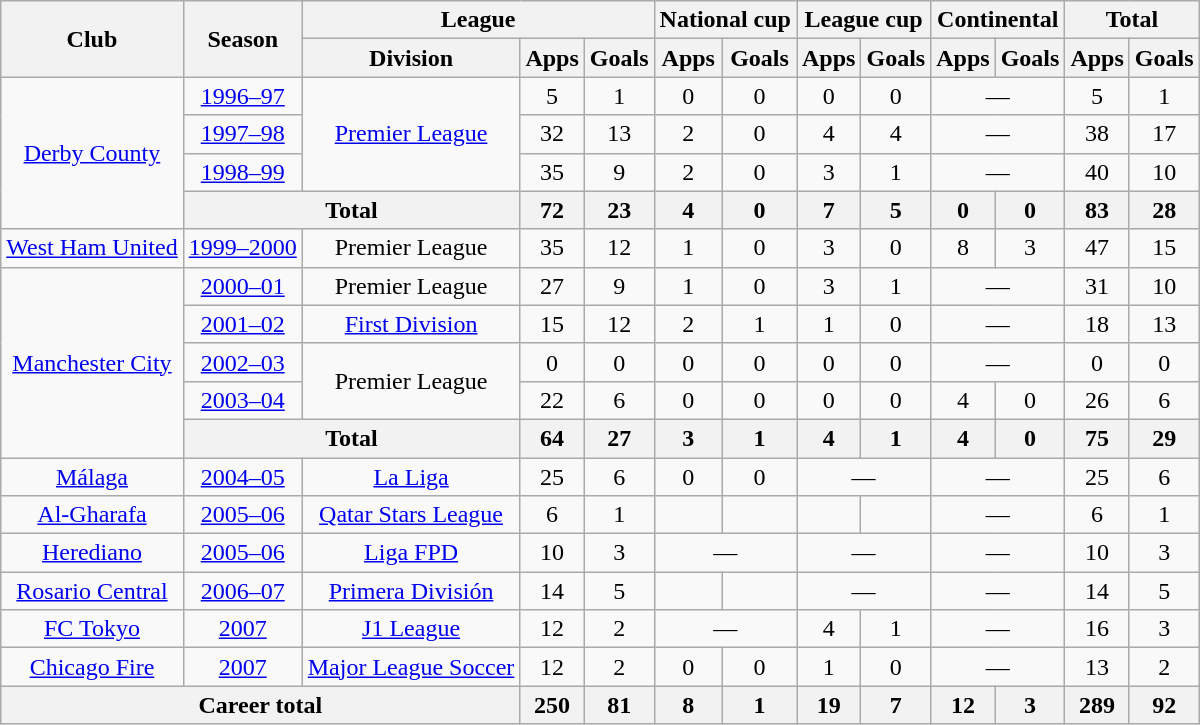<table class=wikitable style=text-align:center>
<tr>
<th rowspan="2">Club</th>
<th rowspan="2">Season</th>
<th colspan="3">League</th>
<th colspan="2">National cup</th>
<th colspan="2">League cup</th>
<th colspan="2">Continental</th>
<th colspan="2">Total</th>
</tr>
<tr>
<th>Division</th>
<th>Apps</th>
<th>Goals</th>
<th>Apps</th>
<th>Goals</th>
<th>Apps</th>
<th>Goals</th>
<th>Apps</th>
<th>Goals</th>
<th>Apps</th>
<th>Goals</th>
</tr>
<tr>
<td rowspan="4"><a href='#'>Derby County</a></td>
<td><a href='#'>1996–97</a></td>
<td rowspan="3"><a href='#'>Premier League</a></td>
<td>5</td>
<td>1</td>
<td>0</td>
<td>0</td>
<td>0</td>
<td>0</td>
<td colspan="2">—</td>
<td>5</td>
<td>1</td>
</tr>
<tr>
<td><a href='#'>1997–98</a></td>
<td>32</td>
<td>13</td>
<td>2</td>
<td>0</td>
<td>4</td>
<td>4</td>
<td colspan="2">—</td>
<td>38</td>
<td>17</td>
</tr>
<tr>
<td><a href='#'>1998–99</a></td>
<td>35</td>
<td>9</td>
<td>2</td>
<td>0</td>
<td>3</td>
<td>1</td>
<td colspan="2">—</td>
<td>40</td>
<td>10</td>
</tr>
<tr>
<th colspan="2">Total</th>
<th>72</th>
<th>23</th>
<th>4</th>
<th>0</th>
<th>7</th>
<th>5</th>
<th>0</th>
<th>0</th>
<th>83</th>
<th>28</th>
</tr>
<tr>
<td><a href='#'>West Ham United</a></td>
<td><a href='#'>1999–2000</a></td>
<td>Premier League</td>
<td>35</td>
<td>12</td>
<td>1</td>
<td>0</td>
<td>3</td>
<td>0</td>
<td>8</td>
<td>3</td>
<td>47</td>
<td>15</td>
</tr>
<tr>
<td rowspan="5"><a href='#'>Manchester City</a></td>
<td><a href='#'>2000–01</a></td>
<td>Premier League</td>
<td>27</td>
<td>9</td>
<td>1</td>
<td>0</td>
<td>3</td>
<td>1</td>
<td colspan="2">—</td>
<td>31</td>
<td>10</td>
</tr>
<tr>
<td><a href='#'>2001–02</a></td>
<td><a href='#'>First Division</a></td>
<td>15</td>
<td>12</td>
<td>2</td>
<td>1</td>
<td>1</td>
<td>0</td>
<td colspan="2">—</td>
<td>18</td>
<td>13</td>
</tr>
<tr>
<td><a href='#'>2002–03</a></td>
<td rowspan="2">Premier League</td>
<td>0</td>
<td>0</td>
<td>0</td>
<td>0</td>
<td>0</td>
<td>0</td>
<td colspan="2">—</td>
<td>0</td>
<td>0</td>
</tr>
<tr>
<td><a href='#'>2003–04</a></td>
<td>22</td>
<td>6</td>
<td>0</td>
<td>0</td>
<td>0</td>
<td>0</td>
<td>4</td>
<td>0</td>
<td>26</td>
<td>6</td>
</tr>
<tr>
<th colspan="2">Total</th>
<th>64</th>
<th>27</th>
<th>3</th>
<th>1</th>
<th>4</th>
<th>1</th>
<th>4</th>
<th>0</th>
<th>75</th>
<th>29</th>
</tr>
<tr>
<td><a href='#'>Málaga</a></td>
<td><a href='#'>2004–05</a></td>
<td><a href='#'>La Liga</a></td>
<td>25</td>
<td>6</td>
<td>0</td>
<td>0</td>
<td colspan="2">—</td>
<td colspan="2">—</td>
<td>25</td>
<td>6</td>
</tr>
<tr>
<td><a href='#'>Al-Gharafa</a></td>
<td><a href='#'>2005–06</a></td>
<td><a href='#'>Qatar Stars League</a></td>
<td>6</td>
<td>1</td>
<td></td>
<td></td>
<td></td>
<td></td>
<td colspan="2">—</td>
<td>6</td>
<td>1</td>
</tr>
<tr>
<td><a href='#'>Herediano</a></td>
<td><a href='#'>2005–06</a></td>
<td><a href='#'>Liga FPD</a></td>
<td>10</td>
<td>3</td>
<td colspan="2">—</td>
<td colspan="2">—</td>
<td colspan="2">—</td>
<td>10</td>
<td>3</td>
</tr>
<tr>
<td><a href='#'>Rosario Central</a></td>
<td><a href='#'>2006–07</a></td>
<td><a href='#'>Primera División</a></td>
<td>14</td>
<td>5</td>
<td></td>
<td></td>
<td colspan="2">—</td>
<td colspan="2">—</td>
<td>14</td>
<td>5</td>
</tr>
<tr>
<td><a href='#'>FC Tokyo</a></td>
<td><a href='#'>2007</a></td>
<td><a href='#'>J1 League</a></td>
<td>12</td>
<td>2</td>
<td colspan="2">—</td>
<td>4</td>
<td>1</td>
<td colspan="2">—</td>
<td>16</td>
<td>3</td>
</tr>
<tr>
<td><a href='#'>Chicago Fire</a></td>
<td><a href='#'>2007</a></td>
<td><a href='#'>Major League Soccer</a></td>
<td>12</td>
<td>2</td>
<td>0</td>
<td>0</td>
<td>1</td>
<td>0</td>
<td colspan="2">—</td>
<td>13</td>
<td>2</td>
</tr>
<tr>
<th colspan="3">Career total</th>
<th>250</th>
<th>81</th>
<th>8</th>
<th>1</th>
<th>19</th>
<th>7</th>
<th>12</th>
<th>3</th>
<th>289</th>
<th>92</th>
</tr>
</table>
